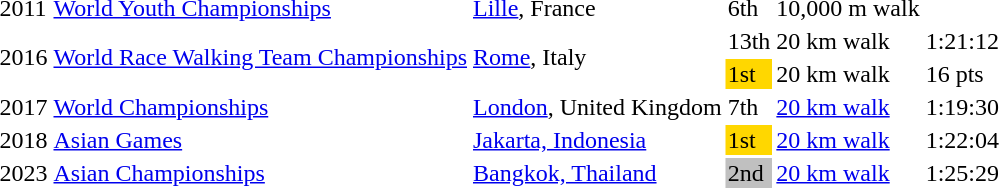<table>
<tr>
<td>2011</td>
<td><a href='#'>World Youth Championships</a></td>
<td><a href='#'>Lille</a>, France</td>
<td>6th</td>
<td>10,000 m walk</td>
<td></td>
</tr>
<tr>
<td rowspan=2>2016</td>
<td rowspan=2><a href='#'>World Race Walking Team Championships</a></td>
<td rowspan=2><a href='#'>Rome</a>, Italy</td>
<td>13th</td>
<td>20 km walk</td>
<td>1:21:12</td>
</tr>
<tr>
<td bgcolor=gold>1st</td>
<td>20 km walk</td>
<td>16 pts</td>
</tr>
<tr>
<td>2017</td>
<td><a href='#'>World Championships</a></td>
<td><a href='#'>London</a>, United Kingdom</td>
<td>7th</td>
<td><a href='#'>20 km walk</a></td>
<td>1:19:30</td>
</tr>
<tr>
<td>2018</td>
<td><a href='#'>Asian Games</a></td>
<td><a href='#'>Jakarta, Indonesia</a></td>
<td bgcolor=gold>1st</td>
<td><a href='#'>20 km walk</a></td>
<td>1:22:04</td>
</tr>
<tr>
<td>2023</td>
<td><a href='#'>Asian Championships</a></td>
<td><a href='#'>Bangkok, Thailand</a></td>
<td bgcolor=silver>2nd</td>
<td><a href='#'>20 km walk</a></td>
<td>1:25:29</td>
</tr>
</table>
